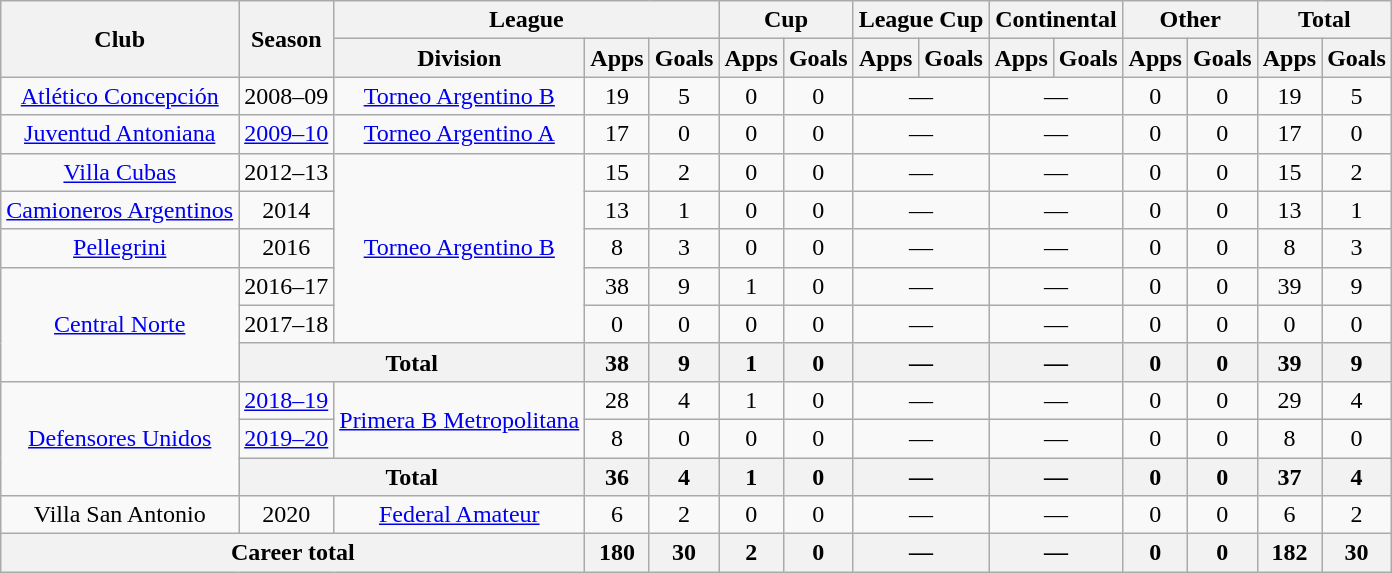<table class="wikitable" style="text-align:center">
<tr>
<th rowspan="2">Club</th>
<th rowspan="2">Season</th>
<th colspan="3">League</th>
<th colspan="2">Cup</th>
<th colspan="2">League Cup</th>
<th colspan="2">Continental</th>
<th colspan="2">Other</th>
<th colspan="2">Total</th>
</tr>
<tr>
<th>Division</th>
<th>Apps</th>
<th>Goals</th>
<th>Apps</th>
<th>Goals</th>
<th>Apps</th>
<th>Goals</th>
<th>Apps</th>
<th>Goals</th>
<th>Apps</th>
<th>Goals</th>
<th>Apps</th>
<th>Goals</th>
</tr>
<tr>
<td rowspan="1"><a href='#'>Atlético Concepción</a></td>
<td>2008–09</td>
<td rowspan="1"><a href='#'>Torneo Argentino B</a></td>
<td>19</td>
<td>5</td>
<td>0</td>
<td>0</td>
<td colspan="2">—</td>
<td colspan="2">—</td>
<td>0</td>
<td>0</td>
<td>19</td>
<td>5</td>
</tr>
<tr>
<td rowspan="1"><a href='#'>Juventud Antoniana</a></td>
<td><a href='#'>2009–10</a></td>
<td rowspan="1"><a href='#'>Torneo Argentino A</a></td>
<td>17</td>
<td>0</td>
<td>0</td>
<td>0</td>
<td colspan="2">—</td>
<td colspan="2">—</td>
<td>0</td>
<td>0</td>
<td>17</td>
<td>0</td>
</tr>
<tr>
<td rowspan="1"><a href='#'>Villa Cubas</a></td>
<td>2012–13</td>
<td rowspan="5"><a href='#'>Torneo Argentino B</a></td>
<td>15</td>
<td>2</td>
<td>0</td>
<td>0</td>
<td colspan="2">—</td>
<td colspan="2">—</td>
<td>0</td>
<td>0</td>
<td>15</td>
<td>2</td>
</tr>
<tr>
<td rowspan="1"><a href='#'>Camioneros Argentinos</a></td>
<td>2014</td>
<td>13</td>
<td>1</td>
<td>0</td>
<td>0</td>
<td colspan="2">—</td>
<td colspan="2">—</td>
<td>0</td>
<td>0</td>
<td>13</td>
<td>1</td>
</tr>
<tr>
<td rowspan="1"><a href='#'>Pellegrini</a></td>
<td>2016</td>
<td>8</td>
<td>3</td>
<td>0</td>
<td>0</td>
<td colspan="2">—</td>
<td colspan="2">—</td>
<td>0</td>
<td>0</td>
<td>8</td>
<td>3</td>
</tr>
<tr>
<td rowspan="3"><a href='#'>Central Norte</a></td>
<td>2016–17</td>
<td>38</td>
<td>9</td>
<td>1</td>
<td>0</td>
<td colspan="2">—</td>
<td colspan="2">—</td>
<td>0</td>
<td>0</td>
<td>39</td>
<td>9</td>
</tr>
<tr>
<td>2017–18</td>
<td>0</td>
<td>0</td>
<td>0</td>
<td>0</td>
<td colspan="2">—</td>
<td colspan="2">—</td>
<td>0</td>
<td>0</td>
<td>0</td>
<td>0</td>
</tr>
<tr>
<th colspan="2">Total</th>
<th>38</th>
<th>9</th>
<th>1</th>
<th>0</th>
<th colspan="2">—</th>
<th colspan="2">—</th>
<th>0</th>
<th>0</th>
<th>39</th>
<th>9</th>
</tr>
<tr>
<td rowspan="3"><a href='#'>Defensores Unidos</a></td>
<td><a href='#'>2018–19</a></td>
<td rowspan="2"><a href='#'>Primera B Metropolitana</a></td>
<td>28</td>
<td>4</td>
<td>1</td>
<td>0</td>
<td colspan="2">—</td>
<td colspan="2">—</td>
<td>0</td>
<td>0</td>
<td>29</td>
<td>4</td>
</tr>
<tr>
<td><a href='#'>2019–20</a></td>
<td>8</td>
<td>0</td>
<td>0</td>
<td>0</td>
<td colspan="2">—</td>
<td colspan="2">—</td>
<td>0</td>
<td>0</td>
<td>8</td>
<td>0</td>
</tr>
<tr>
<th colspan="2">Total</th>
<th>36</th>
<th>4</th>
<th>1</th>
<th>0</th>
<th colspan="2">—</th>
<th colspan="2">—</th>
<th>0</th>
<th>0</th>
<th>37</th>
<th>4</th>
</tr>
<tr>
<td rowspan="1">Villa San Antonio</td>
<td>2020</td>
<td rowspan="1"><a href='#'>Federal Amateur</a></td>
<td>6</td>
<td>2</td>
<td>0</td>
<td>0</td>
<td colspan="2">—</td>
<td colspan="2">—</td>
<td>0</td>
<td>0</td>
<td>6</td>
<td>2</td>
</tr>
<tr>
<th colspan="3">Career total</th>
<th>180</th>
<th>30</th>
<th>2</th>
<th>0</th>
<th colspan="2">—</th>
<th colspan="2">—</th>
<th>0</th>
<th>0</th>
<th>182</th>
<th>30</th>
</tr>
</table>
